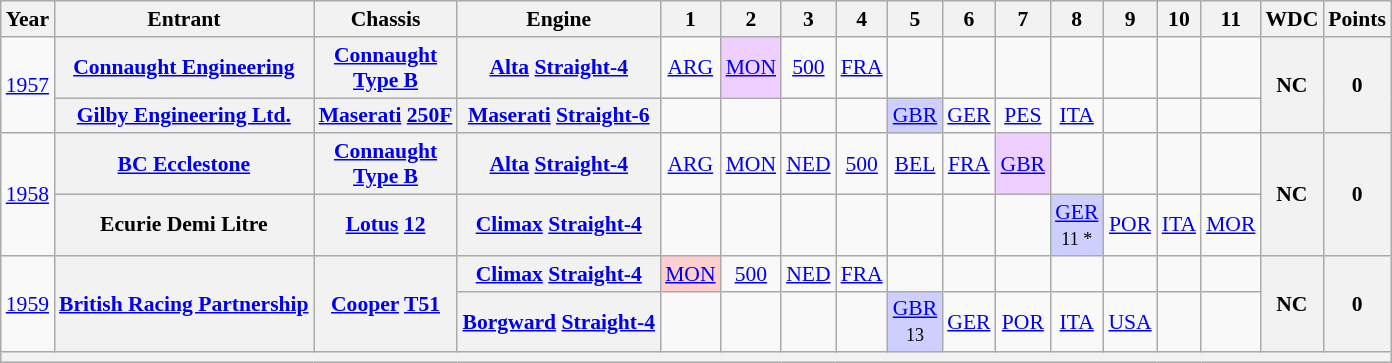<table class="wikitable" style="text-align:center; font-size:90%">
<tr>
<th>Year</th>
<th>Entrant</th>
<th>Chassis</th>
<th>Engine</th>
<th>1</th>
<th>2</th>
<th>3</th>
<th>4</th>
<th>5</th>
<th>6</th>
<th>7</th>
<th>8</th>
<th>9</th>
<th>10</th>
<th>11</th>
<th>WDC</th>
<th>Points</th>
</tr>
<tr>
<td rowspan="2"><a href='#'>1957</a></td>
<th><a href='#'>Connaught Engineering</a></th>
<th><a href='#'>Connaught</a><br><a href='#'>Type B</a></th>
<th><a href='#'>Alta</a> <a href='#'>Straight-4</a></th>
<td><a href='#'>ARG</a></td>
<td style="background:#EFCFFF;"><a href='#'>MON</a><br></td>
<td><a href='#'>500</a></td>
<td><a href='#'>FRA</a></td>
<td></td>
<td></td>
<td></td>
<td></td>
<td></td>
<td></td>
<td></td>
<th rowspan="2">NC</th>
<th rowspan="2">0</th>
</tr>
<tr>
<th><a href='#'>Gilby Engineering Ltd.</a></th>
<th><a href='#'>Maserati</a> <a href='#'>250F</a></th>
<th><a href='#'>Maserati</a> <a href='#'>Straight-6</a></th>
<td></td>
<td></td>
<td></td>
<td></td>
<td style="background:#CFCFFF;"><a href='#'>GBR</a><br></td>
<td><a href='#'>GER</a></td>
<td><a href='#'>PES</a></td>
<td><a href='#'>ITA</a></td>
<td></td>
<td></td>
<td></td>
</tr>
<tr>
<td rowspan="2"><a href='#'>1958</a></td>
<th><a href='#'>BC Ecclestone</a></th>
<th><a href='#'>Connaught</a><br><a href='#'>Type B</a></th>
<th><a href='#'>Alta</a> <a href='#'>Straight-4</a></th>
<td><a href='#'>ARG</a></td>
<td><a href='#'>MON</a></td>
<td><a href='#'>NED</a></td>
<td><a href='#'>500</a></td>
<td><a href='#'>BEL</a></td>
<td><a href='#'>FRA</a></td>
<td style="background:#EFCFFF;"><a href='#'>GBR</a><br></td>
<td></td>
<td></td>
<td></td>
<td></td>
<th rowspan="2">NC</th>
<th rowspan="2">0</th>
</tr>
<tr>
<th>Ecurie Demi Litre</th>
<th><a href='#'>Lotus</a> <a href='#'>12</a></th>
<th><a href='#'>Climax</a> <a href='#'>Straight-4</a></th>
<td></td>
<td></td>
<td></td>
<td></td>
<td></td>
<td></td>
<td></td>
<td style="background:#CFCFFF;"><a href='#'>GER</a><br><small>11 *</small></td>
<td><a href='#'>POR</a></td>
<td><a href='#'>ITA</a></td>
<td><a href='#'>MOR</a></td>
</tr>
<tr>
<td rowspan="2"><a href='#'>1959</a></td>
<th rowspan="2"><a href='#'>British Racing Partnership</a></th>
<th rowspan="2"><a href='#'>Cooper</a> <a href='#'>T51</a></th>
<th><a href='#'>Climax</a> <a href='#'>Straight-4</a></th>
<td style="background:#FFCFCF;"><a href='#'>MON</a><br></td>
<td><a href='#'>500</a></td>
<td><a href='#'>NED</a></td>
<td><a href='#'>FRA</a></td>
<td></td>
<td></td>
<td></td>
<td></td>
<td></td>
<td></td>
<td></td>
<th rowspan="2">NC</th>
<th rowspan="2">0</th>
</tr>
<tr>
<th><a href='#'>Borgward</a> <a href='#'>Straight-4</a></th>
<td></td>
<td></td>
<td></td>
<td></td>
<td style="background:#CFCFFF;"><a href='#'>GBR</a><br><small>13</small></td>
<td><a href='#'>GER</a></td>
<td><a href='#'>POR</a></td>
<td><a href='#'>ITA</a></td>
<td><a href='#'>USA</a></td>
<td></td>
<td></td>
</tr>
<tr>
<th colspan="17"></th>
</tr>
</table>
